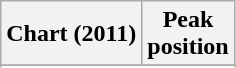<table class="wikitable sortable plainrowheaders" style="text-align:center;">
<tr>
<th scope="col">Chart (2011)</th>
<th scope="col">Peak<br>position</th>
</tr>
<tr>
</tr>
<tr>
</tr>
<tr>
</tr>
</table>
